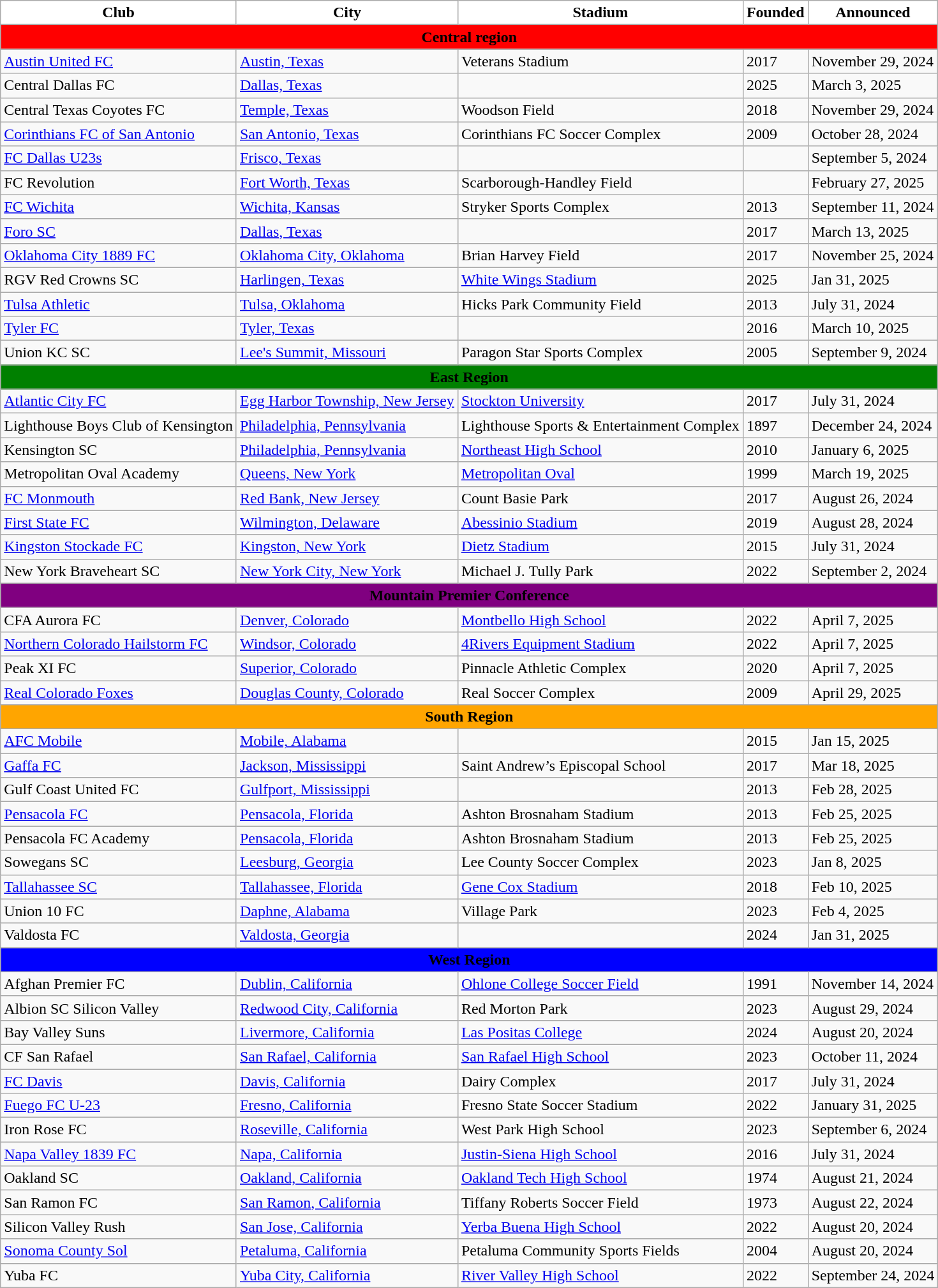<table class="wikitable sortable" style="text-align:left">
<tr>
<th style="background:white">Club</th>
<th style="background:white">City</th>
<th style="background:white">Stadium</th>
<th style="background:white">Founded</th>
<th style="background:white">Announced</th>
</tr>
<tr>
<th style="background:red;" colspan="6"><span>Central region</span></th>
</tr>
<tr>
<td><a href='#'>Austin United FC</a></td>
<td><a href='#'>Austin, Texas</a></td>
<td>Veterans Stadium</td>
<td>2017</td>
<td>November 29, 2024</td>
</tr>
<tr>
<td>Central Dallas FC</td>
<td><a href='#'>Dallas, Texas</a></td>
<td></td>
<td>2025</td>
<td>March 3, 2025</td>
</tr>
<tr>
<td>Central Texas Coyotes FC</td>
<td><a href='#'>Temple, Texas</a></td>
<td>Woodson Field</td>
<td>2018</td>
<td>November 29, 2024</td>
</tr>
<tr>
<td><a href='#'>Corinthians FC of San Antonio</a></td>
<td><a href='#'>San Antonio, Texas</a></td>
<td>Corinthians FC Soccer Complex</td>
<td>2009</td>
<td>October 28, 2024</td>
</tr>
<tr>
<td><a href='#'>FC Dallas U23s</a></td>
<td><a href='#'>Frisco, Texas</a></td>
<td></td>
<td></td>
<td>September 5, 2024</td>
</tr>
<tr>
<td>FC Revolution</td>
<td><a href='#'>Fort Worth, Texas</a></td>
<td>Scarborough-Handley Field</td>
<td></td>
<td>February 27, 2025</td>
</tr>
<tr>
<td><a href='#'>FC Wichita</a></td>
<td><a href='#'>Wichita, Kansas</a></td>
<td>Stryker Sports Complex</td>
<td>2013</td>
<td>September 11, 2024</td>
</tr>
<tr>
<td><a href='#'>Foro SC</a></td>
<td><a href='#'>Dallas, Texas</a></td>
<td></td>
<td>2017</td>
<td>March 13, 2025</td>
</tr>
<tr>
<td><a href='#'>Oklahoma City 1889 FC</a></td>
<td><a href='#'>Oklahoma City, Oklahoma</a></td>
<td>Brian Harvey Field</td>
<td>2017</td>
<td>November 25, 2024</td>
</tr>
<tr>
<td>RGV Red Crowns SC</td>
<td><a href='#'>Harlingen, Texas</a></td>
<td><a href='#'>White Wings Stadium</a></td>
<td>2025</td>
<td>Jan 31, 2025</td>
</tr>
<tr>
<td><a href='#'>Tulsa Athletic</a></td>
<td><a href='#'>Tulsa, Oklahoma</a></td>
<td>Hicks Park Community Field</td>
<td>2013</td>
<td>July 31, 2024</td>
</tr>
<tr>
<td><a href='#'>Tyler FC</a></td>
<td><a href='#'>Tyler, Texas</a></td>
<td></td>
<td>2016</td>
<td>March 10, 2025</td>
</tr>
<tr>
<td>Union KC SC</td>
<td><a href='#'>Lee's Summit, Missouri</a></td>
<td>Paragon Star Sports Complex</td>
<td>2005</td>
<td>September 9, 2024</td>
</tr>
<tr>
<th style="background:green;" colspan="6"><span>East Region</span></th>
</tr>
<tr>
<td><a href='#'>Atlantic City FC</a></td>
<td><a href='#'>Egg Harbor Township, New Jersey</a></td>
<td><a href='#'>Stockton University</a></td>
<td>2017</td>
<td>July 31, 2024</td>
</tr>
<tr>
<td>Lighthouse Boys Club of Kensington</td>
<td><a href='#'>Philadelphia, Pennsylvania</a></td>
<td>Lighthouse Sports & Entertainment Complex</td>
<td>1897</td>
<td>December 24, 2024</td>
</tr>
<tr>
<td>Kensington SC</td>
<td><a href='#'>Philadelphia, Pennsylvania</a></td>
<td><a href='#'>Northeast High School</a></td>
<td>2010</td>
<td>January 6, 2025</td>
</tr>
<tr>
<td>Metropolitan Oval Academy</td>
<td><a href='#'>Queens, New York</a></td>
<td><a href='#'>Metropolitan Oval</a></td>
<td>1999</td>
<td>March 19, 2025</td>
</tr>
<tr>
<td><a href='#'>FC Monmouth</a></td>
<td><a href='#'>Red Bank, New Jersey</a></td>
<td>Count Basie Park</td>
<td>2017</td>
<td>August 26, 2024</td>
</tr>
<tr>
<td><a href='#'>First State FC</a></td>
<td><a href='#'>Wilmington, Delaware</a></td>
<td><a href='#'>Abessinio Stadium</a></td>
<td>2019</td>
<td>August 28, 2024</td>
</tr>
<tr>
<td><a href='#'>Kingston Stockade FC</a></td>
<td><a href='#'>Kingston, New York</a></td>
<td><a href='#'>Dietz Stadium</a></td>
<td>2015</td>
<td>July 31, 2024</td>
</tr>
<tr>
<td>New York Braveheart SC</td>
<td><a href='#'>New York City, New York</a></td>
<td>Michael J. Tully Park</td>
<td>2022</td>
<td>September 2, 2024</td>
</tr>
<tr>
<th style="background:purple;" colspan="6"><span>Mountain Premier Conference</span></th>
</tr>
<tr>
<td>CFA Aurora FC</td>
<td><a href='#'>Denver, Colorado</a></td>
<td><a href='#'>Montbello High School</a></td>
<td>2022</td>
<td>April 7, 2025</td>
</tr>
<tr>
<td><a href='#'>Northern Colorado Hailstorm FC</a></td>
<td><a href='#'>Windsor, Colorado</a></td>
<td><a href='#'>4Rivers Equipment Stadium</a></td>
<td>2022</td>
<td>April 7, 2025</td>
</tr>
<tr>
<td>Peak XI FC</td>
<td><a href='#'>Superior, Colorado</a></td>
<td>Pinnacle Athletic Complex</td>
<td>2020</td>
<td>April 7, 2025</td>
</tr>
<tr>
<td><a href='#'>Real Colorado Foxes</a></td>
<td><a href='#'>Douglas County, Colorado</a></td>
<td>Real Soccer Complex</td>
<td>2009</td>
<td>April 29, 2025</td>
</tr>
<tr>
<th style="background:orange;" colspan="6"><span>South Region</span></th>
</tr>
<tr>
<td><a href='#'>AFC Mobile</a></td>
<td><a href='#'>Mobile, Alabama</a></td>
<td></td>
<td>2015</td>
<td>Jan 15, 2025</td>
</tr>
<tr>
<td><a href='#'>Gaffa FC</a></td>
<td><a href='#'>Jackson, Mississippi</a></td>
<td>Saint Andrew’s Episcopal School</td>
<td>2017</td>
<td>Mar 18, 2025</td>
</tr>
<tr>
<td>Gulf Coast United FC</td>
<td><a href='#'>Gulfport, Mississippi</a></td>
<td></td>
<td>2013</td>
<td>Feb 28, 2025</td>
</tr>
<tr>
<td><a href='#'>Pensacola FC</a></td>
<td><a href='#'>Pensacola, Florida</a></td>
<td>Ashton Brosnaham Stadium</td>
<td>2013</td>
<td>Feb 25, 2025</td>
</tr>
<tr>
<td>Pensacola FC Academy</td>
<td><a href='#'>Pensacola, Florida</a></td>
<td>Ashton Brosnaham Stadium</td>
<td>2013</td>
<td>Feb 25, 2025</td>
</tr>
<tr>
<td>Sowegans SC</td>
<td><a href='#'>Leesburg, Georgia</a></td>
<td>Lee County Soccer Complex</td>
<td>2023</td>
<td>Jan 8, 2025</td>
</tr>
<tr>
<td><a href='#'>Tallahassee SC</a></td>
<td><a href='#'>Tallahassee, Florida</a></td>
<td><a href='#'>Gene Cox Stadium</a></td>
<td>2018</td>
<td>Feb 10, 2025</td>
</tr>
<tr>
<td>Union 10 FC</td>
<td><a href='#'>Daphne, Alabama</a></td>
<td>Village Park</td>
<td>2023</td>
<td>Feb 4, 2025</td>
</tr>
<tr>
<td>Valdosta FC</td>
<td><a href='#'>Valdosta, Georgia</a></td>
<td></td>
<td>2024</td>
<td>Jan 31, 2025</td>
</tr>
<tr>
<th style="background:blue;" colspan="6"><span>West Region</span></th>
</tr>
<tr>
<td>Afghan Premier FC</td>
<td><a href='#'>Dublin, California</a></td>
<td><a href='#'>Ohlone College Soccer Field</a></td>
<td>1991</td>
<td>November 14, 2024</td>
</tr>
<tr>
<td>Albion SC Silicon Valley</td>
<td><a href='#'>Redwood City, California</a></td>
<td>Red Morton Park</td>
<td>2023</td>
<td>August 29, 2024</td>
</tr>
<tr>
<td>Bay Valley Suns</td>
<td><a href='#'>Livermore, California</a></td>
<td><a href='#'>Las Positas College</a></td>
<td>2024</td>
<td>August 20, 2024</td>
</tr>
<tr>
<td>CF San Rafael</td>
<td><a href='#'>San Rafael, California</a></td>
<td><a href='#'>San Rafael High School</a></td>
<td>2023</td>
<td>October 11, 2024</td>
</tr>
<tr>
<td><a href='#'>FC Davis</a></td>
<td><a href='#'>Davis, California</a></td>
<td>Dairy Complex</td>
<td>2017</td>
<td>July 31, 2024</td>
</tr>
<tr>
<td><a href='#'>Fuego FC U-23</a></td>
<td><a href='#'>Fresno, California</a></td>
<td>Fresno State Soccer Stadium</td>
<td>2022</td>
<td>January 31, 2025</td>
</tr>
<tr>
<td>Iron Rose FC</td>
<td><a href='#'>Roseville, California</a></td>
<td>West Park High School</td>
<td>2023</td>
<td>September 6, 2024</td>
</tr>
<tr>
<td><a href='#'>Napa Valley 1839 FC</a></td>
<td><a href='#'>Napa, California</a></td>
<td><a href='#'>Justin-Siena High School</a></td>
<td>2016</td>
<td>July 31, 2024</td>
</tr>
<tr>
<td>Oakland SC</td>
<td><a href='#'>Oakland, California</a></td>
<td><a href='#'>Oakland Tech High School</a></td>
<td>1974</td>
<td>August 21, 2024</td>
</tr>
<tr>
<td>San Ramon FC</td>
<td><a href='#'>San Ramon, California</a></td>
<td>Tiffany Roberts Soccer Field</td>
<td>1973</td>
<td>August 22, 2024</td>
</tr>
<tr>
<td>Silicon Valley Rush</td>
<td><a href='#'>San Jose, California</a></td>
<td><a href='#'>Yerba Buena High School</a></td>
<td>2022</td>
<td>August 20, 2024</td>
</tr>
<tr>
<td><a href='#'>Sonoma County Sol</a></td>
<td><a href='#'>Petaluma, California</a></td>
<td>Petaluma Community Sports Fields</td>
<td>2004</td>
<td>August 20, 2024</td>
</tr>
<tr>
<td>Yuba FC</td>
<td><a href='#'>Yuba City, California</a></td>
<td><a href='#'>River Valley High School</a></td>
<td>2022</td>
<td>September 24, 2024</td>
</tr>
</table>
